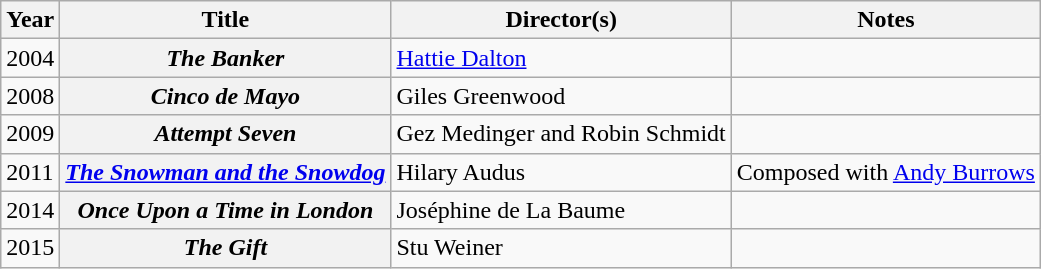<table class="wikitable plainrowheaders">
<tr>
<th>Year</th>
<th>Title</th>
<th>Director(s)</th>
<th>Notes</th>
</tr>
<tr>
<td>2004</td>
<th scope="row"><em>The Banker</em></th>
<td><a href='#'>Hattie Dalton</a></td>
<td></td>
</tr>
<tr>
<td>2008</td>
<th scope="row"><em>Cinco de Mayo</em></th>
<td>Giles Greenwood</td>
<td></td>
</tr>
<tr>
<td>2009</td>
<th scope="row"><em>Attempt Seven</em></th>
<td>Gez Medinger and Robin Schmidt</td>
<td></td>
</tr>
<tr>
<td>2011</td>
<th scope="row"><em><a href='#'>The Snowman and the Snowdog</a></em></th>
<td>Hilary Audus</td>
<td>Composed with <a href='#'>Andy Burrows</a></td>
</tr>
<tr>
<td>2014</td>
<th scope="row"><em>Once Upon a Time in London</em></th>
<td>Joséphine de La Baume</td>
<td></td>
</tr>
<tr>
<td>2015</td>
<th scope="row"><em>The Gift</em></th>
<td>Stu Weiner</td>
<td></td>
</tr>
</table>
